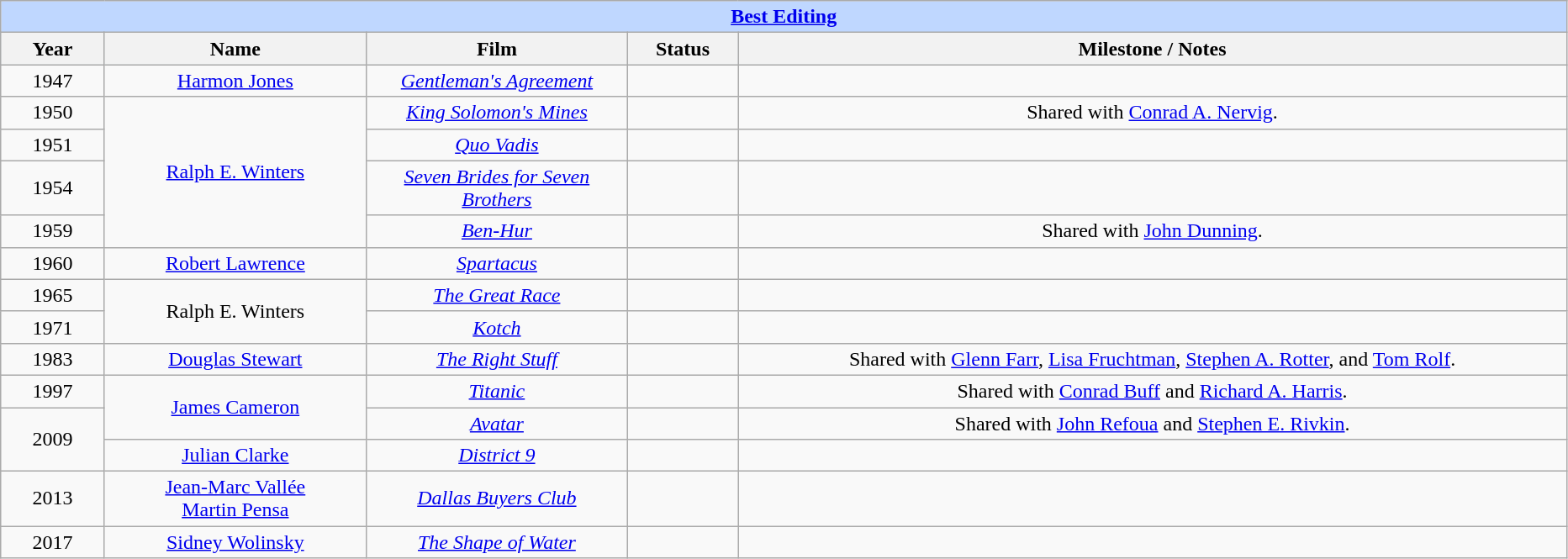<table class="wikitable" style="text-align: center">
<tr style="background:#bfd7ff;">
<td colspan="5" style="text-align:center;"><strong><a href='#'>Best Editing</a></strong></td>
</tr>
<tr style="background:#ebf5ff;">
<th style="width:075px;">Year</th>
<th style="width:200px;">Name</th>
<th style="width:200px;">Film</th>
<th style="width:080px;">Status</th>
<th style="width:650px;">Milestone / Notes</th>
</tr>
<tr>
<td>1947</td>
<td><a href='#'>Harmon Jones</a></td>
<td><em><a href='#'>Gentleman's Agreement</a></em></td>
<td></td>
<td></td>
</tr>
<tr>
<td>1950</td>
<td rowspan="4"><a href='#'>Ralph E. Winters</a></td>
<td><em><a href='#'>King Solomon's Mines</a></em></td>
<td></td>
<td>Shared with <a href='#'>Conrad A. Nervig</a>.</td>
</tr>
<tr>
<td>1951</td>
<td><em><a href='#'>Quo Vadis</a></em></td>
<td></td>
<td></td>
</tr>
<tr>
<td>1954</td>
<td><em><a href='#'>Seven Brides for Seven Brothers</a></em></td>
<td></td>
<td></td>
</tr>
<tr>
<td>1959</td>
<td><em><a href='#'>Ben-Hur</a></em></td>
<td></td>
<td>Shared with <a href='#'>John Dunning</a>.</td>
</tr>
<tr>
<td>1960</td>
<td><a href='#'>Robert Lawrence</a></td>
<td><em><a href='#'>Spartacus</a></em></td>
<td></td>
<td></td>
</tr>
<tr>
<td>1965</td>
<td rowspan="2">Ralph E. Winters</td>
<td><em><a href='#'>The Great Race</a></em></td>
<td></td>
<td></td>
</tr>
<tr>
<td>1971</td>
<td><em><a href='#'>Kotch</a></em></td>
<td></td>
<td></td>
</tr>
<tr>
<td>1983</td>
<td><a href='#'>Douglas Stewart</a></td>
<td><em><a href='#'>The Right Stuff</a></em></td>
<td></td>
<td>Shared with <a href='#'>Glenn Farr</a>, <a href='#'>Lisa Fruchtman</a>, <a href='#'>Stephen A. Rotter</a>, and <a href='#'>Tom Rolf</a>.</td>
</tr>
<tr>
<td>1997</td>
<td rowspan="2"><a href='#'>James Cameron</a></td>
<td><em><a href='#'>Titanic</a></em></td>
<td></td>
<td>Shared with <a href='#'>Conrad Buff</a> and <a href='#'>Richard A. Harris</a>.</td>
</tr>
<tr>
<td rowspan="2">2009</td>
<td><em><a href='#'>Avatar</a></em></td>
<td></td>
<td>Shared with <a href='#'>John Refoua</a> and <a href='#'>Stephen E. Rivkin</a>.</td>
</tr>
<tr>
<td><a href='#'>Julian Clarke</a></td>
<td><em><a href='#'>District 9</a></em></td>
<td></td>
<td></td>
</tr>
<tr>
<td>2013</td>
<td><a href='#'>Jean-Marc Vallée</a><br><a href='#'>Martin Pensa</a></td>
<td><em><a href='#'>Dallas Buyers Club</a></em></td>
<td></td>
<td></td>
</tr>
<tr>
<td>2017</td>
<td><a href='#'>Sidney Wolinsky</a></td>
<td><em><a href='#'>The Shape of Water</a></em></td>
<td></td>
<td></td>
</tr>
</table>
